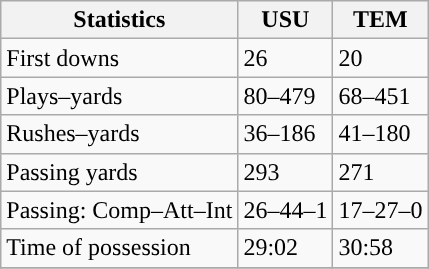<table class="wikitable" style="float: left;">
<tr>
<th>Statistics</th>
<th>USU</th>
<th>TEM</th>
</tr>
<tr>
<td>First downs</td>
<td>26</td>
<td>20</td>
</tr>
<tr>
<td>Plays–yards</td>
<td>80–479</td>
<td>68–451</td>
</tr>
<tr>
<td>Rushes–yards</td>
<td>36–186</td>
<td>41–180</td>
</tr>
<tr>
<td>Passing yards</td>
<td>293</td>
<td>271</td>
</tr>
<tr>
<td>Passing: Comp–Att–Int</td>
<td>26–44–1</td>
<td>17–27–0</td>
</tr>
<tr>
<td>Time of possession</td>
<td>29:02</td>
<td>30:58</td>
</tr>
<tr>
</tr>
</table>
